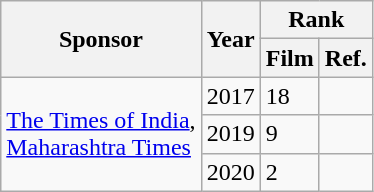<table class="wikitable">
<tr>
<th rowspan="2">Sponsor</th>
<th rowspan="2">Year</th>
<th colspan="2">Rank</th>
</tr>
<tr>
<th>Film</th>
<th>Ref.</th>
</tr>
<tr>
<td rowspan="5"><a href='#'>The Times of India</a>,<br><a href='#'>Maharashtra Times</a></td>
<td>2017</td>
<td>18</td>
<td></td>
</tr>
<tr>
<td>2019</td>
<td>9</td>
<td></td>
</tr>
<tr>
<td>2020</td>
<td>2</td>
<td></td>
</tr>
</table>
